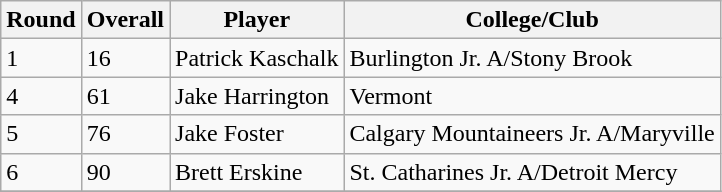<table class="wikitable">
<tr>
<th>Round</th>
<th>Overall</th>
<th>Player</th>
<th>College/Club</th>
</tr>
<tr>
<td>1</td>
<td>16</td>
<td>Patrick Kaschalk</td>
<td>Burlington Jr. A/Stony Brook</td>
</tr>
<tr>
<td>4</td>
<td>61</td>
<td>Jake Harrington</td>
<td>Vermont</td>
</tr>
<tr>
<td>5</td>
<td>76</td>
<td>Jake Foster</td>
<td>Calgary Mountaineers Jr. A/Maryville</td>
</tr>
<tr>
<td>6</td>
<td>90</td>
<td>Brett Erskine</td>
<td>St. Catharines Jr. A/Detroit Mercy</td>
</tr>
<tr>
</tr>
</table>
